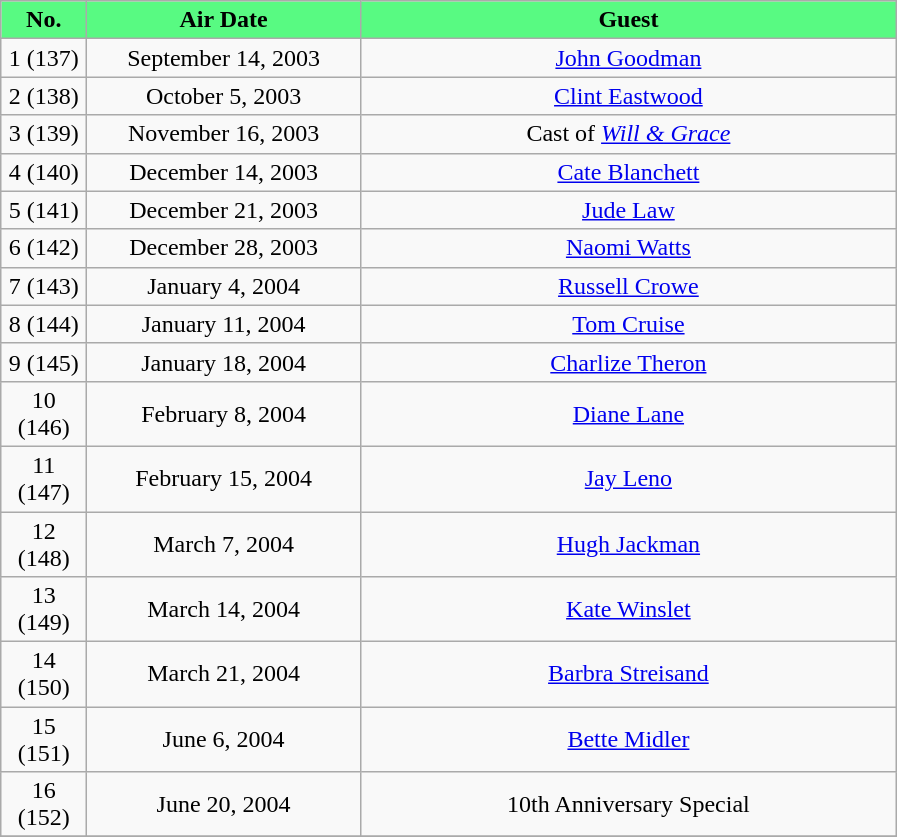<table class="wikitable" style="text-align:center;">
<tr>
<th width="50" style="background:#58FA82">No.</th>
<th width="175" style="background:#58FA82">Air Date</th>
<th width="350" style="background:#58FA82">Guest</th>
</tr>
<tr>
<td>1 (137)</td>
<td>September 14, 2003</td>
<td><a href='#'>John Goodman</a></td>
</tr>
<tr>
<td>2 (138)</td>
<td>October 5, 2003</td>
<td><a href='#'>Clint Eastwood</a></td>
</tr>
<tr>
<td>3 (139)</td>
<td>November 16, 2003</td>
<td>Cast of <em><a href='#'>Will & Grace</a></em></td>
</tr>
<tr>
<td>4 (140)</td>
<td>December 14, 2003</td>
<td><a href='#'>Cate Blanchett</a></td>
</tr>
<tr>
<td>5 (141)</td>
<td>December 21, 2003</td>
<td><a href='#'>Jude Law</a></td>
</tr>
<tr>
<td>6 (142)</td>
<td>December 28, 2003</td>
<td><a href='#'>Naomi Watts</a></td>
</tr>
<tr>
<td>7 (143)</td>
<td>January 4, 2004</td>
<td><a href='#'>Russell Crowe</a></td>
</tr>
<tr>
<td>8 (144)</td>
<td>January 11, 2004</td>
<td><a href='#'>Tom Cruise</a></td>
</tr>
<tr>
<td>9 (145)</td>
<td>January 18, 2004</td>
<td><a href='#'>Charlize Theron</a></td>
</tr>
<tr>
<td>10 (146)</td>
<td>February 8, 2004</td>
<td><a href='#'>Diane Lane</a></td>
</tr>
<tr>
<td>11 (147)</td>
<td>February 15, 2004</td>
<td><a href='#'>Jay Leno</a></td>
</tr>
<tr>
<td>12 (148)</td>
<td>March 7, 2004</td>
<td><a href='#'>Hugh Jackman</a></td>
</tr>
<tr>
<td>13 (149)</td>
<td>March 14, 2004</td>
<td><a href='#'>Kate Winslet</a></td>
</tr>
<tr>
<td>14 (150)</td>
<td>March 21, 2004</td>
<td><a href='#'>Barbra Streisand</a></td>
</tr>
<tr>
<td>15 (151)</td>
<td>June 6, 2004</td>
<td><a href='#'>Bette Midler</a></td>
</tr>
<tr>
<td>16 (152)</td>
<td>June 20, 2004</td>
<td>10th Anniversary Special</td>
</tr>
<tr>
</tr>
</table>
